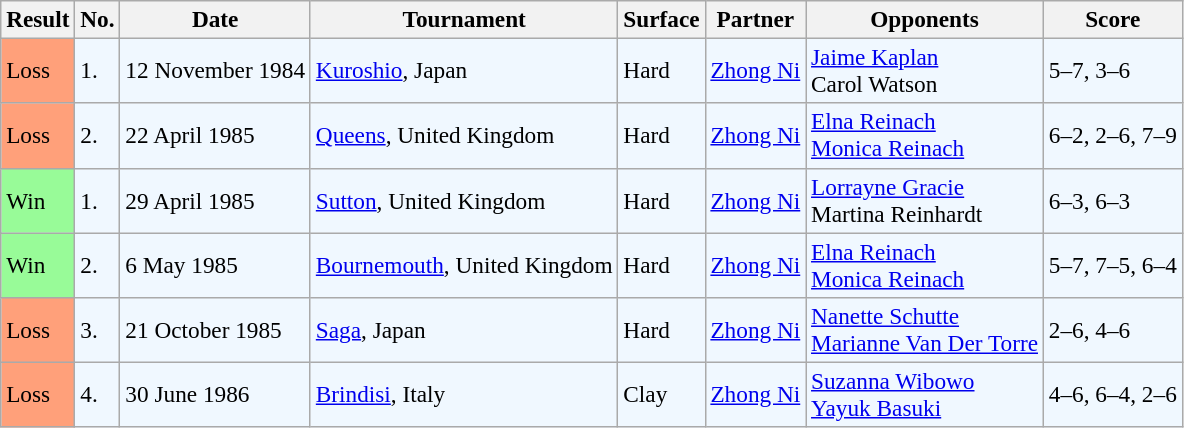<table class="sortable wikitable" style=font-size:97%>
<tr>
<th>Result</th>
<th>No.</th>
<th>Date</th>
<th>Tournament</th>
<th>Surface</th>
<th>Partner</th>
<th>Opponents</th>
<th>Score</th>
</tr>
<tr style="background:#f0f8ff;">
<td style="background:#ffa07a;">Loss</td>
<td>1.</td>
<td>12 November 1984</td>
<td><a href='#'>Kuroshio</a>, Japan</td>
<td>Hard</td>
<td> <a href='#'>Zhong Ni</a></td>
<td> <a href='#'>Jaime Kaplan</a> <br>  Carol Watson</td>
<td>5–7, 3–6</td>
</tr>
<tr style="background:#f0f8ff;">
<td style="background:#ffa07a;">Loss</td>
<td>2.</td>
<td>22 April 1985</td>
<td><a href='#'>Queens</a>, United Kingdom</td>
<td>Hard</td>
<td> <a href='#'>Zhong Ni</a></td>
<td> <a href='#'>Elna Reinach</a> <br>  <a href='#'>Monica Reinach</a></td>
<td>6–2, 2–6, 7–9</td>
</tr>
<tr style="background:#f0f8ff;">
<td style="background:#98fb98;">Win</td>
<td>1.</td>
<td>29 April 1985</td>
<td><a href='#'>Sutton</a>, United Kingdom</td>
<td>Hard</td>
<td> <a href='#'>Zhong Ni</a></td>
<td> <a href='#'>Lorrayne Gracie</a> <br>  Martina Reinhardt</td>
<td>6–3, 6–3</td>
</tr>
<tr style="background:#f0f8ff;">
<td style="background:#98fb98;">Win</td>
<td>2.</td>
<td>6 May 1985</td>
<td><a href='#'>Bournemouth</a>, United Kingdom</td>
<td>Hard</td>
<td> <a href='#'>Zhong Ni</a></td>
<td> <a href='#'>Elna Reinach</a> <br>  <a href='#'>Monica Reinach</a></td>
<td>5–7, 7–5, 6–4</td>
</tr>
<tr style="background:#f0f8ff;">
<td style="background:#ffa07a;">Loss</td>
<td>3.</td>
<td>21 October 1985</td>
<td><a href='#'>Saga</a>, Japan</td>
<td>Hard</td>
<td> <a href='#'>Zhong Ni</a></td>
<td> <a href='#'>Nanette Schutte</a> <br>  <a href='#'>Marianne Van Der Torre</a></td>
<td>2–6, 4–6</td>
</tr>
<tr style="background:#f0f8ff;">
<td style="background:#ffa07a;">Loss</td>
<td>4.</td>
<td>30 June 1986</td>
<td><a href='#'>Brindisi</a>, Italy</td>
<td>Clay</td>
<td> <a href='#'>Zhong Ni</a></td>
<td> <a href='#'>Suzanna Wibowo</a> <br>  <a href='#'>Yayuk Basuki</a></td>
<td>4–6, 6–4, 2–6</td>
</tr>
</table>
